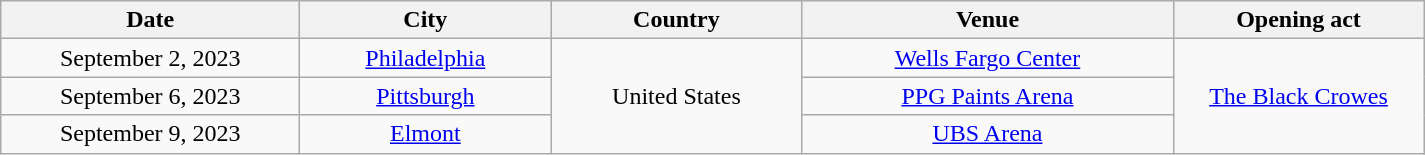<table class="wikitable" style="text-align:center;">
<tr>
<th scope="col" style="width:12em;">Date</th>
<th scope="col" style="width:10em;">City</th>
<th scope="col" style="width:10em;">Country</th>
<th scope="col" style="width:15em;">Venue</th>
<th scope="col" style="width:10em;">Opening act</th>
</tr>
<tr>
<td>September 2, 2023</td>
<td><a href='#'>Philadelphia</a></td>
<td rowspan="3">United States</td>
<td><a href='#'>Wells Fargo Center</a></td>
<td rowspan="3"><a href='#'>The Black Crowes</a></td>
</tr>
<tr>
<td>September 6, 2023</td>
<td><a href='#'>Pittsburgh</a></td>
<td><a href='#'>PPG Paints Arena</a></td>
</tr>
<tr>
<td>September 9, 2023</td>
<td><a href='#'>Elmont</a></td>
<td><a href='#'>UBS Arena</a></td>
</tr>
</table>
